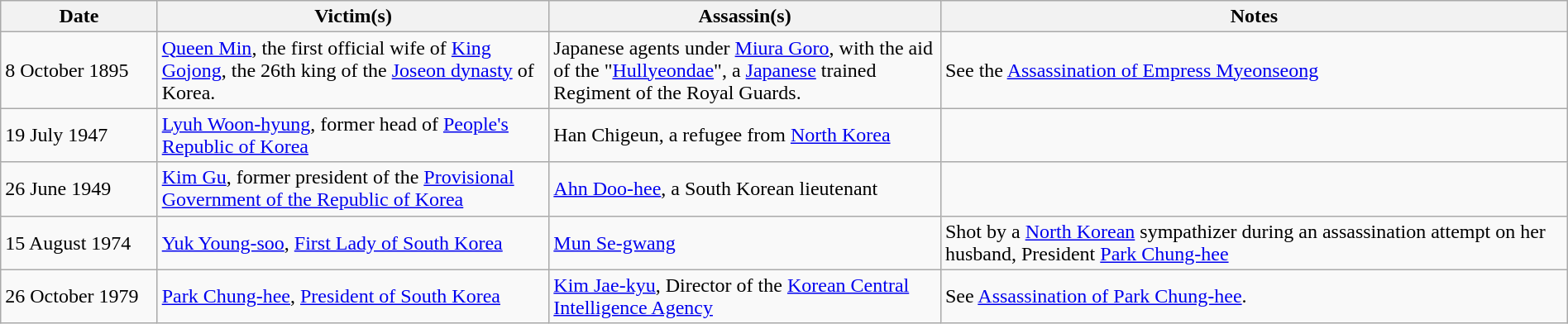<table class="wikitable"  style="width:100%">
<tr>
<th style="width:10%">Date</th>
<th style="width:25%">Victim(s)</th>
<th style="width:25%">Assassin(s)</th>
<th style="width:40%">Notes</th>
</tr>
<tr>
<td>8 October 1895</td>
<td><a href='#'>Queen Min</a>, the first official wife of <a href='#'>King Gojong</a>, the 26th king of the <a href='#'>Joseon dynasty</a> of Korea.</td>
<td>Japanese agents under <a href='#'>Miura Goro</a>, with the aid of the "<a href='#'>Hullyeondae</a>", a <a href='#'>Japanese</a> trained Regiment of the Royal Guards.</td>
<td>See the <a href='#'>Assassination of Empress Myeonseong</a></td>
</tr>
<tr>
<td>19 July 1947</td>
<td><a href='#'>Lyuh Woon-hyung</a>, former head of <a href='#'>People's Republic of Korea</a></td>
<td>Han Chigeun, a refugee from <a href='#'>North Korea</a></td>
<td></td>
</tr>
<tr>
<td>26 June 1949</td>
<td><a href='#'>Kim Gu</a>, former president of the <a href='#'>Provisional Government of the Republic of Korea</a></td>
<td><a href='#'>Ahn Doo-hee</a>, a South Korean lieutenant</td>
<td></td>
</tr>
<tr>
<td>15 August 1974</td>
<td><a href='#'>Yuk Young-soo</a>, <a href='#'>First Lady of South Korea</a></td>
<td><a href='#'>Mun Se-gwang</a></td>
<td>Shot by a <a href='#'>North Korean</a> sympathizer during an assassination attempt on her husband, President <a href='#'>Park Chung-hee</a></td>
</tr>
<tr>
<td>26 October 1979</td>
<td><a href='#'>Park Chung-hee</a>, <a href='#'>President of South Korea</a></td>
<td><a href='#'>Kim Jae-kyu</a>, Director of the <a href='#'>Korean Central Intelligence Agency</a></td>
<td>See <a href='#'>Assassination of Park Chung-hee</a>.</td>
</tr>
</table>
